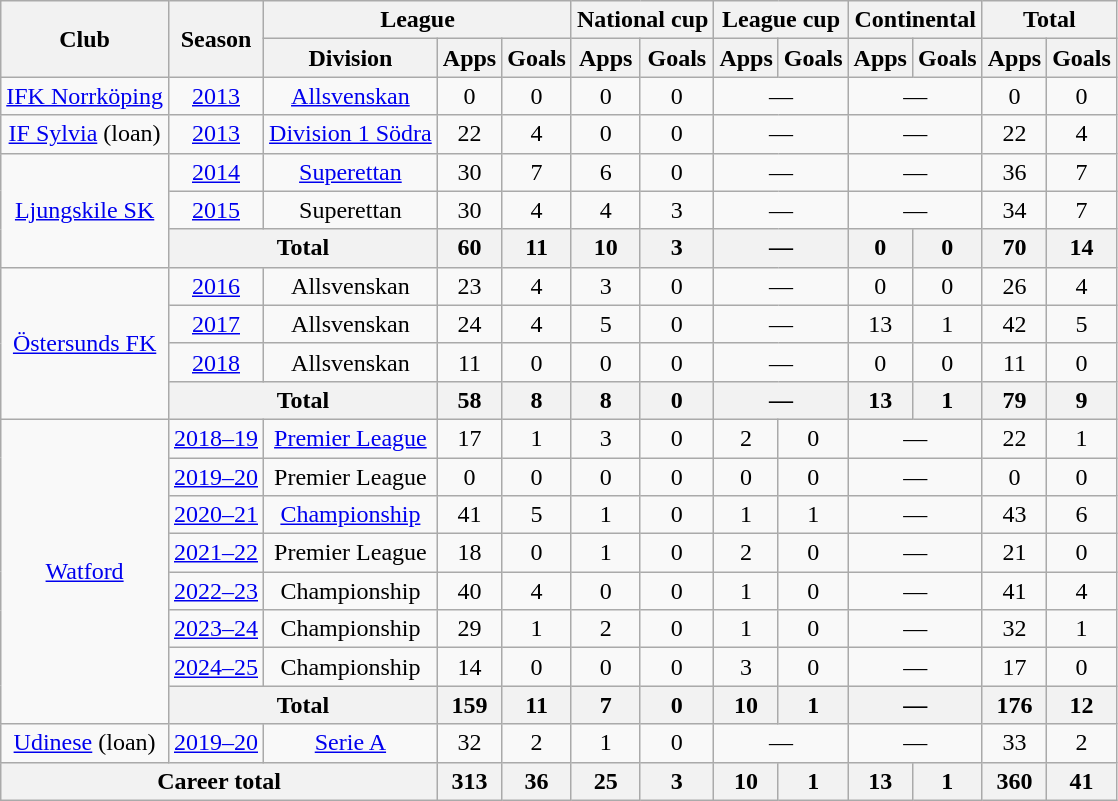<table class="wikitable" style="text-align:center">
<tr>
<th rowspan="2">Club</th>
<th rowspan="2">Season</th>
<th colspan="3">League</th>
<th colspan="2">National cup</th>
<th colspan="2">League cup</th>
<th colspan="2">Continental</th>
<th colspan="2">Total</th>
</tr>
<tr>
<th>Division</th>
<th>Apps</th>
<th>Goals</th>
<th>Apps</th>
<th>Goals</th>
<th>Apps</th>
<th>Goals</th>
<th>Apps</th>
<th>Goals</th>
<th>Apps</th>
<th>Goals</th>
</tr>
<tr>
<td><a href='#'>IFK Norrköping</a></td>
<td><a href='#'>2013</a></td>
<td><a href='#'>Allsvenskan</a></td>
<td>0</td>
<td>0</td>
<td>0</td>
<td>0</td>
<td colspan="2">—</td>
<td colspan="2">—</td>
<td>0</td>
<td>0</td>
</tr>
<tr>
<td><a href='#'>IF Sylvia</a> (loan)</td>
<td><a href='#'>2013</a></td>
<td><a href='#'>Division 1 Södra</a></td>
<td>22</td>
<td>4</td>
<td>0</td>
<td>0</td>
<td colspan="2">—</td>
<td colspan="2">—</td>
<td>22</td>
<td>4</td>
</tr>
<tr>
<td rowspan="3"><a href='#'>Ljungskile SK</a></td>
<td><a href='#'>2014</a></td>
<td><a href='#'>Superettan</a></td>
<td>30</td>
<td>7</td>
<td>6</td>
<td>0</td>
<td colspan="2">—</td>
<td colspan="2">—</td>
<td>36</td>
<td>7</td>
</tr>
<tr>
<td><a href='#'>2015</a></td>
<td>Superettan</td>
<td>30</td>
<td>4</td>
<td>4</td>
<td>3</td>
<td colspan="2">—</td>
<td colspan="2">—</td>
<td>34</td>
<td>7</td>
</tr>
<tr>
<th colspan="2">Total</th>
<th>60</th>
<th>11</th>
<th>10</th>
<th>3</th>
<th colspan="2">—</th>
<th>0</th>
<th>0</th>
<th>70</th>
<th>14</th>
</tr>
<tr>
<td rowspan="4"><a href='#'>Östersunds FK</a></td>
<td><a href='#'>2016</a></td>
<td>Allsvenskan</td>
<td>23</td>
<td>4</td>
<td>3</td>
<td>0</td>
<td colspan="2">—</td>
<td>0</td>
<td>0</td>
<td>26</td>
<td>4</td>
</tr>
<tr>
<td><a href='#'>2017</a></td>
<td>Allsvenskan</td>
<td>24</td>
<td>4</td>
<td>5</td>
<td>0</td>
<td colspan="2">—</td>
<td>13</td>
<td>1</td>
<td>42</td>
<td>5</td>
</tr>
<tr>
<td><a href='#'>2018</a></td>
<td>Allsvenskan</td>
<td>11</td>
<td>0</td>
<td>0</td>
<td>0</td>
<td colspan="2">—</td>
<td>0</td>
<td>0</td>
<td>11</td>
<td>0</td>
</tr>
<tr>
<th colspan="2">Total</th>
<th>58</th>
<th>8</th>
<th>8</th>
<th>0</th>
<th colspan="2">—</th>
<th>13</th>
<th>1</th>
<th>79</th>
<th>9</th>
</tr>
<tr>
<td rowspan="8"><a href='#'>Watford</a></td>
<td><a href='#'>2018–19</a></td>
<td><a href='#'>Premier League</a></td>
<td>17</td>
<td>1</td>
<td>3</td>
<td>0</td>
<td>2</td>
<td>0</td>
<td colspan="2">—</td>
<td>22</td>
<td>1</td>
</tr>
<tr>
<td><a href='#'>2019–20</a></td>
<td>Premier League</td>
<td>0</td>
<td>0</td>
<td>0</td>
<td>0</td>
<td>0</td>
<td>0</td>
<td colspan="2">—</td>
<td>0</td>
<td>0</td>
</tr>
<tr>
<td><a href='#'>2020–21</a></td>
<td><a href='#'>Championship</a></td>
<td>41</td>
<td>5</td>
<td>1</td>
<td>0</td>
<td>1</td>
<td>1</td>
<td colspan="2">—</td>
<td>43</td>
<td>6</td>
</tr>
<tr>
<td><a href='#'>2021–22</a></td>
<td>Premier League</td>
<td>18</td>
<td>0</td>
<td>1</td>
<td>0</td>
<td>2</td>
<td>0</td>
<td colspan="2">—</td>
<td>21</td>
<td>0</td>
</tr>
<tr>
<td><a href='#'>2022–23</a></td>
<td>Championship</td>
<td>40</td>
<td>4</td>
<td>0</td>
<td>0</td>
<td>1</td>
<td>0</td>
<td colspan="2">—</td>
<td>41</td>
<td>4</td>
</tr>
<tr>
<td><a href='#'>2023–24</a></td>
<td>Championship</td>
<td>29</td>
<td>1</td>
<td>2</td>
<td>0</td>
<td>1</td>
<td>0</td>
<td colspan="2">—</td>
<td>32</td>
<td>1</td>
</tr>
<tr>
<td><a href='#'>2024–25</a></td>
<td>Championship</td>
<td>14</td>
<td>0</td>
<td>0</td>
<td>0</td>
<td>3</td>
<td>0</td>
<td colspan="2">—</td>
<td>17</td>
<td>0</td>
</tr>
<tr>
<th colspan="2">Total</th>
<th>159</th>
<th>11</th>
<th>7</th>
<th>0</th>
<th>10</th>
<th>1</th>
<th colspan="2">—</th>
<th>176</th>
<th>12</th>
</tr>
<tr>
<td><a href='#'>Udinese</a> (loan)</td>
<td><a href='#'>2019–20</a></td>
<td><a href='#'>Serie A</a></td>
<td>32</td>
<td>2</td>
<td>1</td>
<td>0</td>
<td colspan="2">—</td>
<td colspan="2">—</td>
<td>33</td>
<td>2</td>
</tr>
<tr>
<th colspan="3">Career total</th>
<th>313</th>
<th>36</th>
<th>25</th>
<th>3</th>
<th>10</th>
<th>1</th>
<th>13</th>
<th>1</th>
<th>360</th>
<th>41</th>
</tr>
</table>
